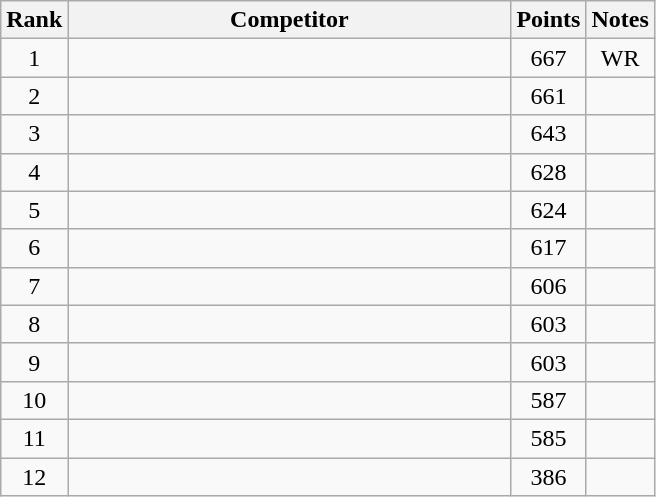<table class="wikitable" style="text-align:center">
<tr>
<th>Rank</th>
<th style="width:18em">Competitor</th>
<th>Points</th>
<th>Notes</th>
</tr>
<tr>
<td>1</td>
<td style="text-align:left"></td>
<td>667</td>
<td>WR</td>
</tr>
<tr>
<td>2</td>
<td style="text-align:left"></td>
<td>661</td>
<td></td>
</tr>
<tr>
<td>3</td>
<td style="text-align:left"></td>
<td>643</td>
<td></td>
</tr>
<tr>
<td>4</td>
<td style="text-align:left"></td>
<td>628</td>
<td></td>
</tr>
<tr>
<td>5</td>
<td style="text-align:left"></td>
<td>624</td>
<td></td>
</tr>
<tr>
<td>6</td>
<td style="text-align:left"></td>
<td>617</td>
<td></td>
</tr>
<tr>
<td>7</td>
<td style="text-align:left"></td>
<td>606</td>
<td></td>
</tr>
<tr>
<td>8</td>
<td style="text-align:left"></td>
<td>603</td>
<td></td>
</tr>
<tr>
<td>9</td>
<td style="text-align:left"></td>
<td>603</td>
<td></td>
</tr>
<tr>
<td>10</td>
<td style="text-align:left"></td>
<td>587</td>
<td></td>
</tr>
<tr>
<td>11</td>
<td style="text-align:left"></td>
<td>585</td>
<td></td>
</tr>
<tr>
<td>12</td>
<td style="text-align:left"></td>
<td>386</td>
<td></td>
</tr>
</table>
